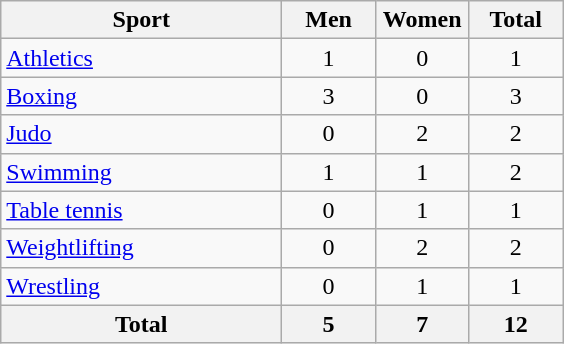<table class="wikitable sortable" style="text-align:center;">
<tr>
<th width=180>Sport</th>
<th width=55>Men</th>
<th width=55>Women</th>
<th width=55>Total</th>
</tr>
<tr>
<td align=left><a href='#'>Athletics</a></td>
<td>1</td>
<td>0</td>
<td>1</td>
</tr>
<tr>
<td align=left><a href='#'>Boxing</a></td>
<td>3</td>
<td>0</td>
<td>3</td>
</tr>
<tr>
<td align=left><a href='#'>Judo</a></td>
<td>0</td>
<td>2</td>
<td>2</td>
</tr>
<tr>
<td align=left><a href='#'>Swimming</a></td>
<td>1</td>
<td>1</td>
<td>2</td>
</tr>
<tr>
<td align=left><a href='#'>Table tennis</a></td>
<td>0</td>
<td>1</td>
<td>1</td>
</tr>
<tr>
<td align=left><a href='#'>Weightlifting</a></td>
<td>0</td>
<td>2</td>
<td>2</td>
</tr>
<tr>
<td align=left><a href='#'>Wrestling</a></td>
<td>0</td>
<td>1</td>
<td>1</td>
</tr>
<tr>
<th>Total</th>
<th>5</th>
<th>7</th>
<th>12</th>
</tr>
</table>
